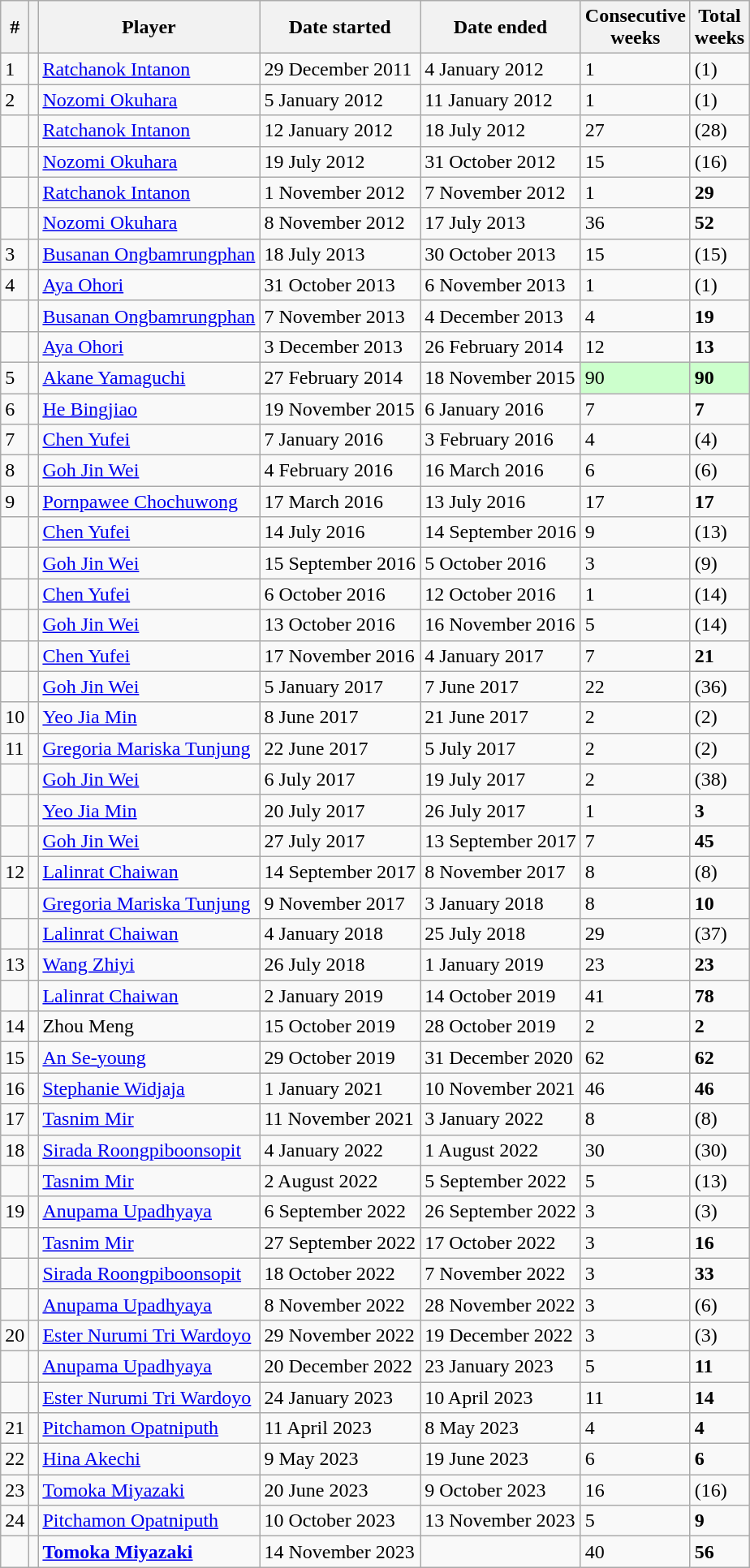<table class="sortable wikitable">
<tr>
<th>#</th>
<th></th>
<th>Player</th>
<th>Date started</th>
<th>Date ended</th>
<th>Consecutive<br>weeks</th>
<th>Total<br>weeks</th>
</tr>
<tr>
<td>1</td>
<td></td>
<td><a href='#'>Ratchanok Intanon</a></td>
<td>29 December 2011</td>
<td>4 January 2012</td>
<td>1</td>
<td>(1)</td>
</tr>
<tr>
<td>2</td>
<td></td>
<td><a href='#'>Nozomi Okuhara</a></td>
<td>5 January 2012</td>
<td>11 January 2012</td>
<td>1</td>
<td>(1)</td>
</tr>
<tr>
<td></td>
<td></td>
<td><a href='#'>Ratchanok Intanon</a></td>
<td>12 January 2012</td>
<td>18 July 2012</td>
<td>27</td>
<td>(28)</td>
</tr>
<tr>
<td></td>
<td></td>
<td><a href='#'>Nozomi Okuhara</a></td>
<td>19 July 2012</td>
<td>31 October 2012</td>
<td>15</td>
<td>(16)</td>
</tr>
<tr>
<td></td>
<td></td>
<td><a href='#'>Ratchanok Intanon</a></td>
<td>1 November 2012</td>
<td>7 November 2012</td>
<td>1</td>
<td><strong>29</strong></td>
</tr>
<tr>
<td></td>
<td></td>
<td><a href='#'>Nozomi Okuhara</a></td>
<td>8 November 2012</td>
<td>17 July 2013</td>
<td>36</td>
<td><strong>52</strong></td>
</tr>
<tr>
<td>3</td>
<td></td>
<td><a href='#'>Busanan Ongbamrungphan</a></td>
<td>18 July 2013</td>
<td>30 October 2013</td>
<td>15</td>
<td>(15)</td>
</tr>
<tr>
<td>4</td>
<td></td>
<td><a href='#'>Aya Ohori</a></td>
<td>31 October 2013</td>
<td>6 November 2013</td>
<td>1</td>
<td>(1)</td>
</tr>
<tr>
<td></td>
<td></td>
<td><a href='#'>Busanan Ongbamrungphan</a></td>
<td>7 November 2013</td>
<td>4 December 2013</td>
<td>4</td>
<td><strong>19</strong></td>
</tr>
<tr>
<td></td>
<td></td>
<td><a href='#'>Aya Ohori</a></td>
<td>3 December 2013</td>
<td>26 February 2014</td>
<td>12</td>
<td><strong>13</strong></td>
</tr>
<tr>
<td>5</td>
<td></td>
<td><a href='#'>Akane Yamaguchi</a></td>
<td>27 February 2014</td>
<td>18 November 2015</td>
<td bgcolor="#ccffcc">90</td>
<td bgcolor="#ccffcc"><strong>90</strong></td>
</tr>
<tr>
<td>6</td>
<td></td>
<td><a href='#'>He Bingjiao</a></td>
<td>19 November 2015</td>
<td>6 January 2016</td>
<td>7</td>
<td><strong>7</strong></td>
</tr>
<tr>
<td>7</td>
<td></td>
<td><a href='#'>Chen Yufei</a></td>
<td>7 January 2016</td>
<td>3 February 2016</td>
<td>4</td>
<td>(4)</td>
</tr>
<tr>
<td>8</td>
<td></td>
<td><a href='#'>Goh Jin Wei</a></td>
<td>4 February 2016</td>
<td>16 March 2016</td>
<td>6</td>
<td>(6)</td>
</tr>
<tr>
<td>9</td>
<td></td>
<td><a href='#'>Pornpawee Chochuwong</a></td>
<td>17 March 2016</td>
<td>13 July 2016</td>
<td>17</td>
<td><strong>17</strong></td>
</tr>
<tr>
<td></td>
<td></td>
<td><a href='#'>Chen Yufei</a></td>
<td>14 July 2016</td>
<td>14 September 2016</td>
<td>9</td>
<td>(13)</td>
</tr>
<tr>
<td></td>
<td></td>
<td><a href='#'>Goh Jin Wei</a></td>
<td>15 September 2016</td>
<td>5 October 2016</td>
<td>3</td>
<td>(9)</td>
</tr>
<tr>
<td></td>
<td></td>
<td><a href='#'>Chen Yufei</a></td>
<td>6 October 2016</td>
<td>12 October 2016</td>
<td>1</td>
<td>(14)</td>
</tr>
<tr>
<td></td>
<td></td>
<td><a href='#'>Goh Jin Wei</a></td>
<td>13 October 2016</td>
<td>16 November 2016</td>
<td>5</td>
<td>(14)</td>
</tr>
<tr>
<td></td>
<td></td>
<td><a href='#'>Chen Yufei</a></td>
<td>17 November 2016</td>
<td>4 January 2017</td>
<td>7</td>
<td><strong>21</strong></td>
</tr>
<tr>
<td></td>
<td></td>
<td><a href='#'>Goh Jin Wei</a></td>
<td>5 January 2017</td>
<td>7 June 2017</td>
<td>22</td>
<td>(36)</td>
</tr>
<tr>
<td>10</td>
<td></td>
<td><a href='#'>Yeo Jia Min</a></td>
<td>8 June 2017</td>
<td>21 June 2017</td>
<td>2</td>
<td>(2)</td>
</tr>
<tr>
<td>11</td>
<td></td>
<td><a href='#'>Gregoria Mariska Tunjung</a></td>
<td>22 June 2017</td>
<td>5 July 2017</td>
<td>2</td>
<td>(2)</td>
</tr>
<tr>
<td></td>
<td></td>
<td><a href='#'>Goh Jin Wei</a></td>
<td>6 July 2017</td>
<td>19 July 2017</td>
<td>2</td>
<td>(38)</td>
</tr>
<tr>
<td></td>
<td></td>
<td><a href='#'>Yeo Jia Min</a></td>
<td>20 July 2017</td>
<td>26 July 2017</td>
<td>1</td>
<td><strong>3</strong></td>
</tr>
<tr>
<td></td>
<td></td>
<td><a href='#'>Goh Jin Wei</a></td>
<td>27 July 2017</td>
<td>13 September 2017</td>
<td>7</td>
<td><strong>45</strong></td>
</tr>
<tr>
<td>12</td>
<td></td>
<td><a href='#'>Lalinrat Chaiwan</a></td>
<td>14 September 2017</td>
<td>8 November 2017</td>
<td>8</td>
<td>(8)</td>
</tr>
<tr>
<td></td>
<td></td>
<td><a href='#'>Gregoria Mariska Tunjung</a></td>
<td>9 November 2017</td>
<td>3 January 2018</td>
<td>8</td>
<td><strong>10</strong></td>
</tr>
<tr>
<td></td>
<td></td>
<td><a href='#'>Lalinrat Chaiwan</a></td>
<td>4 January 2018</td>
<td>25 July 2018</td>
<td>29</td>
<td>(37)</td>
</tr>
<tr>
<td>13</td>
<td></td>
<td><a href='#'>Wang Zhiyi</a></td>
<td>26 July 2018</td>
<td>1 January 2019</td>
<td>23</td>
<td><strong>23</strong></td>
</tr>
<tr>
<td></td>
<td></td>
<td><a href='#'>Lalinrat Chaiwan</a></td>
<td>2 January 2019</td>
<td>14 October 2019</td>
<td>41</td>
<td><strong>78</strong></td>
</tr>
<tr>
<td>14</td>
<td></td>
<td>Zhou Meng</td>
<td>15 October 2019</td>
<td>28 October 2019</td>
<td>2</td>
<td><strong>2</strong></td>
</tr>
<tr>
<td>15</td>
<td></td>
<td><a href='#'>An Se-young</a></td>
<td>29 October 2019</td>
<td>31 December 2020</td>
<td>62</td>
<td><strong>62</strong></td>
</tr>
<tr>
<td>16</td>
<td></td>
<td><a href='#'>Stephanie Widjaja</a></td>
<td>1 January 2021</td>
<td>10 November 2021</td>
<td>46</td>
<td><strong>46</strong></td>
</tr>
<tr>
<td>17</td>
<td></td>
<td><a href='#'>Tasnim Mir</a></td>
<td>11 November 2021</td>
<td>3 January 2022</td>
<td>8</td>
<td>(8)</td>
</tr>
<tr>
<td>18</td>
<td></td>
<td><a href='#'>Sirada Roongpiboonsopit</a></td>
<td>4 January 2022</td>
<td>1 August 2022</td>
<td>30</td>
<td>(30)</td>
</tr>
<tr>
<td></td>
<td></td>
<td><a href='#'>Tasnim Mir</a></td>
<td>2 August 2022</td>
<td>5 September 2022</td>
<td>5</td>
<td>(13)</td>
</tr>
<tr>
<td>19</td>
<td></td>
<td><a href='#'>Anupama Upadhyaya</a></td>
<td>6 September 2022</td>
<td>26 September 2022</td>
<td>3</td>
<td>(3)</td>
</tr>
<tr>
<td></td>
<td></td>
<td><a href='#'>Tasnim Mir</a></td>
<td>27 September 2022</td>
<td>17 October 2022</td>
<td>3</td>
<td><strong>16</strong></td>
</tr>
<tr>
<td></td>
<td></td>
<td><a href='#'>Sirada Roongpiboonsopit</a></td>
<td>18 October 2022</td>
<td>7 November 2022</td>
<td>3</td>
<td><strong>33</strong></td>
</tr>
<tr>
<td></td>
<td></td>
<td><a href='#'>Anupama Upadhyaya</a></td>
<td>8 November 2022</td>
<td>28 November 2022</td>
<td>3</td>
<td>(6)</td>
</tr>
<tr>
<td>20</td>
<td></td>
<td><a href='#'>Ester Nurumi Tri Wardoyo</a></td>
<td>29 November 2022</td>
<td>19 December 2022</td>
<td>3</td>
<td>(3)</td>
</tr>
<tr>
<td></td>
<td></td>
<td><a href='#'>Anupama Upadhyaya</a></td>
<td>20 December 2022</td>
<td>23 January 2023</td>
<td>5</td>
<td><strong>11</strong></td>
</tr>
<tr>
<td></td>
<td></td>
<td><a href='#'>Ester Nurumi Tri Wardoyo</a></td>
<td>24 January 2023</td>
<td>10 April 2023</td>
<td>11</td>
<td><strong>14</strong></td>
</tr>
<tr>
<td>21</td>
<td></td>
<td><a href='#'>Pitchamon Opatniputh</a></td>
<td>11 April 2023</td>
<td>8 May 2023</td>
<td>4</td>
<td><strong>4</strong></td>
</tr>
<tr>
<td>22</td>
<td></td>
<td><a href='#'>Hina Akechi</a></td>
<td>9 May 2023</td>
<td>19 June 2023</td>
<td>6</td>
<td><strong>6</strong></td>
</tr>
<tr>
<td>23</td>
<td></td>
<td><a href='#'>Tomoka Miyazaki</a></td>
<td>20 June 2023</td>
<td>9 October 2023</td>
<td>16</td>
<td>(16)</td>
</tr>
<tr>
<td>24</td>
<td></td>
<td><a href='#'>Pitchamon Opatniputh</a></td>
<td>10 October 2023</td>
<td>13 November 2023</td>
<td>5</td>
<td><strong>9</strong></td>
</tr>
<tr>
<td></td>
<td></td>
<td><strong><a href='#'>Tomoka Miyazaki</a></strong></td>
<td>14 November 2023</td>
<td></td>
<td>40</td>
<td><strong>56</strong></td>
</tr>
</table>
